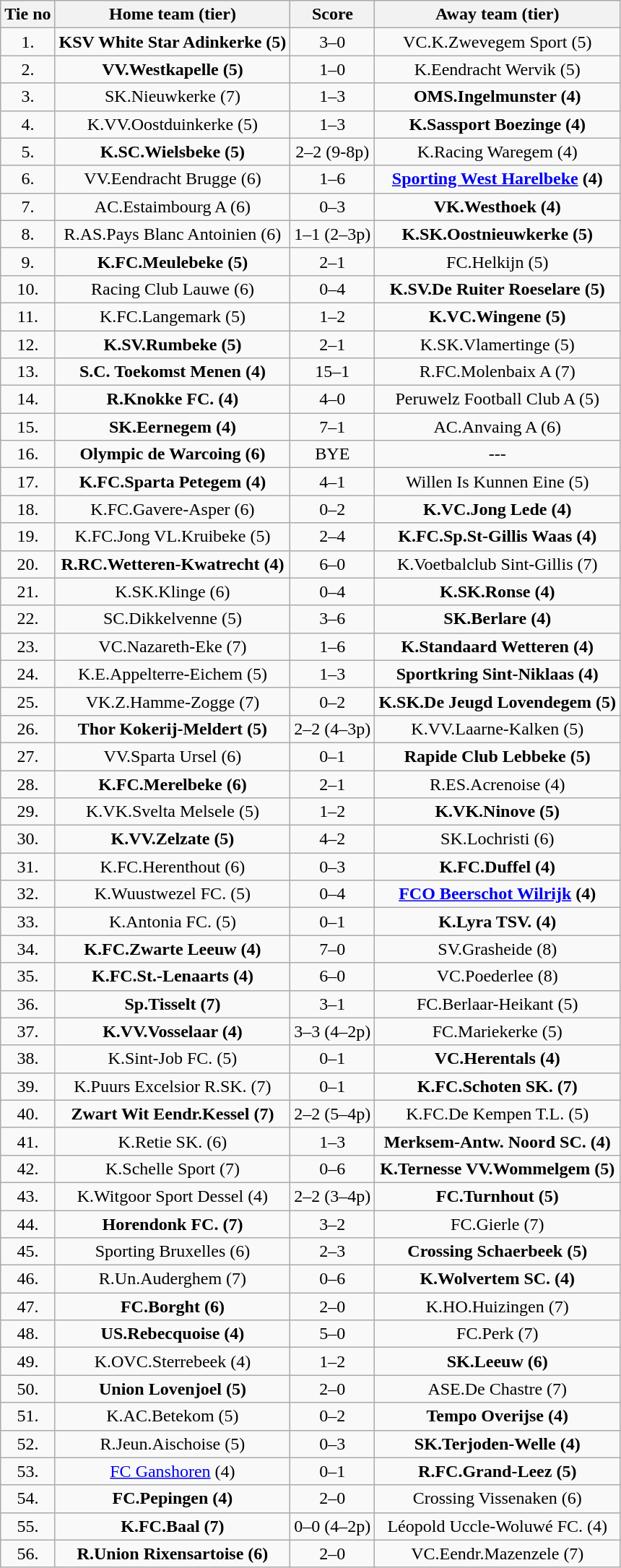<table class="wikitable" style="text-align: center">
<tr>
<th>Tie no</th>
<th>Home team (tier)</th>
<th>Score</th>
<th>Away team (tier)</th>
</tr>
<tr>
<td>1.</td>
<td><strong>KSV White Star Adinkerke (5)</strong></td>
<td>3–0</td>
<td>VC.K.Zwevegem Sport (5)</td>
</tr>
<tr>
<td>2.</td>
<td><strong>VV.Westkapelle (5)</strong></td>
<td>1–0</td>
<td>K.Eendracht Wervik  (5)</td>
</tr>
<tr>
<td>3.</td>
<td>SK.Nieuwkerke (7)</td>
<td>1–3</td>
<td><strong>OMS.Ingelmunster (4)</strong></td>
</tr>
<tr>
<td>4.</td>
<td>K.VV.Oostduinkerke (5)</td>
<td>1–3</td>
<td><strong>K.Sassport Boezinge (4)</strong></td>
</tr>
<tr>
<td>5.</td>
<td><strong>K.SC.Wielsbeke (5)</strong></td>
<td>2–2 (9-8p)</td>
<td>K.Racing Waregem (4)</td>
</tr>
<tr>
<td>6.</td>
<td>VV.Eendracht Brugge (6)</td>
<td>1–6</td>
<td><strong><a href='#'>Sporting West Harelbeke</a> (4)</strong></td>
</tr>
<tr>
<td>7.</td>
<td>AC.Estaimbourg A (6)</td>
<td>0–3</td>
<td><strong>VK.Westhoek (4)</strong></td>
</tr>
<tr>
<td>8.</td>
<td>R.AS.Pays Blanc Antoinien (6)</td>
<td>1–1 (2–3p)</td>
<td><strong>K.SK.Oostnieuwkerke (5)</strong></td>
</tr>
<tr>
<td>9.</td>
<td><strong>K.FC.Meulebeke (5)</strong></td>
<td>2–1</td>
<td>FC.Helkijn (5)</td>
</tr>
<tr>
<td>10.</td>
<td>Racing Club Lauwe (6)</td>
<td>0–4</td>
<td><strong>K.SV.De Ruiter Roeselare (5)</strong></td>
</tr>
<tr>
<td>11.</td>
<td>K.FC.Langemark (5)</td>
<td>1–2</td>
<td><strong>K.VC.Wingene (5)</strong></td>
</tr>
<tr>
<td>12.</td>
<td><strong>K.SV.Rumbeke (5)</strong></td>
<td>2–1</td>
<td>K.SK.Vlamertinge (5)</td>
</tr>
<tr>
<td>13.</td>
<td><strong>S.C. Toekomst Menen (4)</strong></td>
<td>15–1</td>
<td>R.FC.Molenbaix A (7)</td>
</tr>
<tr>
<td>14.</td>
<td><strong>R.Knokke FC. (4)</strong></td>
<td>4–0</td>
<td>Peruwelz Football Club A (5)</td>
</tr>
<tr>
<td>15.</td>
<td><strong>SK.Eernegem (4)</strong></td>
<td>7–1</td>
<td>AC.Anvaing A (6)</td>
</tr>
<tr>
<td>16.</td>
<td><strong>Olympic de Warcoing (6)</strong></td>
<td>BYE</td>
<td>---</td>
</tr>
<tr>
<td>17.</td>
<td><strong>K.FC.Sparta Petegem (4)</strong></td>
<td>4–1</td>
<td>Willen Is Kunnen Eine (5)</td>
</tr>
<tr>
<td>18.</td>
<td>K.FC.Gavere-Asper (6)</td>
<td>0–2</td>
<td><strong>K.VC.Jong Lede (4)</strong></td>
</tr>
<tr>
<td>19.</td>
<td>K.FC.Jong VL.Kruibeke (5)</td>
<td>2–4</td>
<td><strong>K.FC.Sp.St-Gillis Waas (4)</strong></td>
</tr>
<tr>
<td>20.</td>
<td><strong>R.RC.Wetteren-Kwatrecht (4)</strong></td>
<td>6–0</td>
<td>K.Voetbalclub Sint-Gillis (7)</td>
</tr>
<tr>
<td>21.</td>
<td>K.SK.Klinge (6)</td>
<td>0–4</td>
<td><strong>K.SK.Ronse (4)</strong></td>
</tr>
<tr>
<td>22.</td>
<td>SC.Dikkelvenne (5)</td>
<td>3–6</td>
<td><strong>SK.Berlare (4)</strong></td>
</tr>
<tr>
<td>23.</td>
<td>VC.Nazareth-Eke (7)</td>
<td>1–6</td>
<td><strong>K.Standaard Wetteren (4)</strong></td>
</tr>
<tr>
<td>24.</td>
<td>K.E.Appelterre-Eichem (5)</td>
<td>1–3</td>
<td><strong>Sportkring Sint-Niklaas (4)</strong></td>
</tr>
<tr>
<td>25.</td>
<td>VK.Z.Hamme-Zogge (7)</td>
<td>0–2</td>
<td><strong>K.SK.De Jeugd Lovendegem (5)</strong></td>
</tr>
<tr>
<td>26.</td>
<td><strong>Thor Kokerij-Meldert (5)</strong></td>
<td>2–2 (4–3p)</td>
<td>K.VV.Laarne-Kalken (5)</td>
</tr>
<tr>
<td>27.</td>
<td>VV.Sparta Ursel (6)</td>
<td>0–1</td>
<td><strong>Rapide Club Lebbeke (5)</strong></td>
</tr>
<tr>
<td>28.</td>
<td><strong>K.FC.Merelbeke (6)</strong></td>
<td>2–1</td>
<td>R.ES.Acrenoise (4)</td>
</tr>
<tr>
<td>29.</td>
<td>K.VK.Svelta Melsele (5)</td>
<td>1–2</td>
<td><strong>K.VK.Ninove (5)</strong></td>
</tr>
<tr>
<td>30.</td>
<td><strong>K.VV.Zelzate (5)</strong></td>
<td>4–2</td>
<td>SK.Lochristi (6)</td>
</tr>
<tr>
<td>31.</td>
<td>K.FC.Herenthout (6)</td>
<td>0–3</td>
<td><strong>K.FC.Duffel (4)</strong></td>
</tr>
<tr>
<td>32.</td>
<td>K.Wuustwezel FC. (5)</td>
<td>0–4</td>
<td><strong><a href='#'>FCO Beerschot Wilrijk</a> (4)</strong></td>
</tr>
<tr>
<td>33.</td>
<td>K.Antonia FC. (5)</td>
<td>0–1</td>
<td><strong>K.Lyra TSV. (4)</strong></td>
</tr>
<tr>
<td>34.</td>
<td><strong>K.FC.Zwarte Leeuw (4)</strong></td>
<td>7–0</td>
<td>SV.Grasheide (8)</td>
</tr>
<tr>
<td>35.</td>
<td><strong>K.FC.St.-Lenaarts (4)</strong></td>
<td>6–0</td>
<td>VC.Poederlee (8)</td>
</tr>
<tr>
<td>36.</td>
<td><strong>Sp.Tisselt (7)</strong></td>
<td>3–1</td>
<td>FC.Berlaar-Heikant (5)</td>
</tr>
<tr>
<td>37.</td>
<td><strong>K.VV.Vosselaar (4)</strong></td>
<td>3–3 (4–2p)</td>
<td>FC.Mariekerke (5)</td>
</tr>
<tr>
<td>38.</td>
<td>K.Sint-Job FC. (5)</td>
<td>0–1</td>
<td><strong>VC.Herentals (4)</strong></td>
</tr>
<tr>
<td>39.</td>
<td>K.Puurs Excelsior R.SK. (7)</td>
<td>0–1</td>
<td><strong>K.FC.Schoten SK. (7)</strong></td>
</tr>
<tr>
<td>40.</td>
<td><strong>Zwart Wit Eendr.Kessel (7)</strong></td>
<td>2–2 (5–4p)</td>
<td>K.FC.De Kempen T.L. (5)</td>
</tr>
<tr>
<td>41.</td>
<td>K.Retie SK. (6)</td>
<td>1–3</td>
<td><strong>Merksem-Antw. Noord SC. (4)</strong></td>
</tr>
<tr>
<td>42.</td>
<td>K.Schelle Sport (7)</td>
<td>0–6</td>
<td><strong>K.Ternesse VV.Wommelgem (5)</strong></td>
</tr>
<tr>
<td>43.</td>
<td>K.Witgoor Sport Dessel (4)</td>
<td>2–2 (3–4p)</td>
<td><strong>FC.Turnhout (5)</strong></td>
</tr>
<tr>
<td>44.</td>
<td><strong>Horendonk FC. (7)</strong></td>
<td>3–2</td>
<td>FC.Gierle (7)</td>
</tr>
<tr>
<td>45.</td>
<td>Sporting Bruxelles (6)</td>
<td>2–3</td>
<td><strong>Crossing Schaerbeek (5)</strong></td>
</tr>
<tr>
<td>46.</td>
<td>R.Un.Auderghem (7)</td>
<td>0–6</td>
<td><strong>K.Wolvertem SC. (4)</strong></td>
</tr>
<tr>
<td>47.</td>
<td><strong>FC.Borght (6)</strong></td>
<td>2–0</td>
<td>K.HO.Huizingen (7)</td>
</tr>
<tr>
<td>48.</td>
<td><strong>US.Rebecquoise (4)</strong></td>
<td>5–0</td>
<td>FC.Perk (7)</td>
</tr>
<tr>
<td>49.</td>
<td>K.OVC.Sterrebeek (4)</td>
<td>1–2</td>
<td><strong>SK.Leeuw (6)</strong></td>
</tr>
<tr>
<td>50.</td>
<td><strong>Union Lovenjoel (5)</strong></td>
<td>2–0</td>
<td>ASE.De Chastre (7)</td>
</tr>
<tr>
<td>51.</td>
<td>K.AC.Betekom (5)</td>
<td>0–2</td>
<td><strong>Tempo Overijse (4)</strong></td>
</tr>
<tr>
<td>52.</td>
<td>R.Jeun.Aischoise (5)</td>
<td>0–3</td>
<td><strong>SK.Terjoden-Welle (4)</strong></td>
</tr>
<tr>
<td>53.</td>
<td><a href='#'>FC Ganshoren</a> (4)</td>
<td>0–1</td>
<td><strong>R.FC.Grand-Leez (5)</strong></td>
</tr>
<tr>
<td>54.</td>
<td><strong>FC.Pepingen (4)</strong></td>
<td>2–0</td>
<td>Crossing Vissenaken (6)</td>
</tr>
<tr>
<td>55.</td>
<td><strong>K.FC.Baal (7)</strong></td>
<td>0–0 (4–2p)</td>
<td>Léopold Uccle-Woluwé FC. (4)</td>
</tr>
<tr>
<td>56.</td>
<td><strong>R.Union Rixensartoise (6)</strong></td>
<td>2–0</td>
<td>VC.Eendr.Mazenzele (7)</td>
</tr>
</table>
